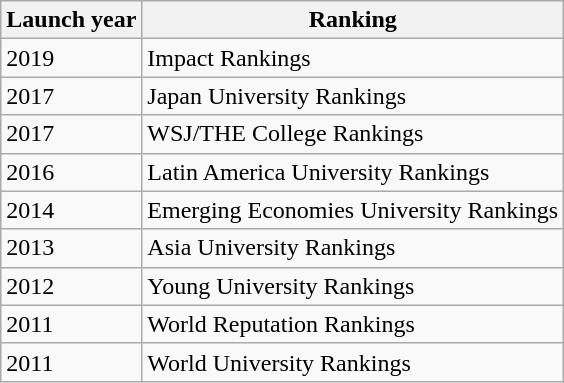<table class="wikitable sortable">
<tr>
<th>Launch year</th>
<th>Ranking</th>
</tr>
<tr>
<td>2019</td>
<td>Impact Rankings</td>
</tr>
<tr>
<td>2017</td>
<td>Japan University Rankings</td>
</tr>
<tr>
<td>2017</td>
<td>WSJ/THE College Rankings</td>
</tr>
<tr>
<td>2016</td>
<td>Latin America University Rankings</td>
</tr>
<tr>
<td>2014</td>
<td>Emerging Economies University Rankings</td>
</tr>
<tr>
<td>2013</td>
<td>Asia University Rankings</td>
</tr>
<tr>
<td>2012</td>
<td>Young University Rankings</td>
</tr>
<tr>
<td>2011</td>
<td>World Reputation Rankings</td>
</tr>
<tr>
<td>2011</td>
<td>World University Rankings</td>
</tr>
</table>
